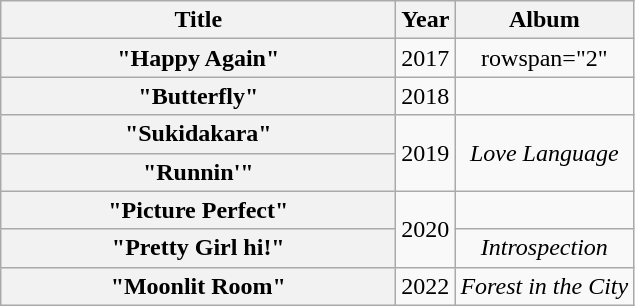<table class="wikitable plainrowheaders" style="text-align:center;" border="1">
<tr>
<th scope="col" style="width:16em;">Title</th>
<th scope="col">Year</th>
<th scope="col">Album</th>
</tr>
<tr>
<th scope="row">"Happy Again"</th>
<td>2017</td>
<td>rowspan="2" </td>
</tr>
<tr>
<th scope="row">"Butterfly"</th>
<td>2018</td>
</tr>
<tr>
<th scope="row">"Sukidakara"</th>
<td rowspan="2">2019</td>
<td rowspan="2"><em>Love Language</em></td>
</tr>
<tr>
<th scope="row">"Runnin'"<br></th>
</tr>
<tr>
<th scope="row">"Picture Perfect"</th>
<td rowspan="2">2020</td>
<td></td>
</tr>
<tr>
<th scope="row">"Pretty Girl hi!"</th>
<td><em>Introspection</em></td>
</tr>
<tr>
<th scope="row">"Moonlit Room"</th>
<td>2022</td>
<td><em>Forest in the City</em></td>
</tr>
</table>
